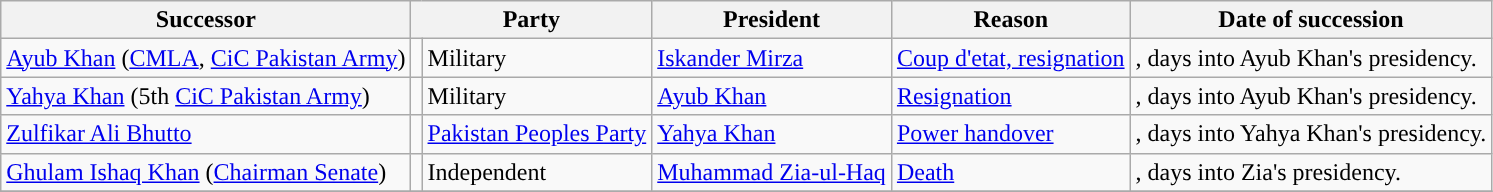<table class="wikitable sortable">
<tr>
<th>Successor</th>
<th colspan="2">Party</th>
<th>President</th>
<th>Reason</th>
<th>Date of succession</th>
</tr>
<tr>
<td><a href='#'>Ayub Khan</a> (<a href='#'>CMLA</a>, <a href='#'>CiC Pakistan Army</a>)</td>
<td style="background-color:"></td>
<td>Military</td>
<td><a href='#'>Iskander Mirza</a></td>
<td><a href='#'>Coup d'etat, resignation</a></td>
<td>,  days into Ayub Khan's presidency.</td>
</tr>
<tr>
<td><a href='#'>Yahya Khan</a> (5th <a href='#'>CiC Pakistan Army</a>)</td>
<td style="background-color:"></td>
<td>Military</td>
<td><a href='#'>Ayub Khan</a></td>
<td><a href='#'>Resignation</a></td>
<td>,  days into Ayub Khan's presidency.</td>
</tr>
<tr>
<td><a href='#'>Zulfikar Ali Bhutto</a></td>
<td style="background-color:"></td>
<td><a href='#'>Pakistan Peoples Party</a></td>
<td><a href='#'>Yahya Khan</a></td>
<td><a href='#'>Power handover</a></td>
<td>,  days into Yahya Khan's presidency.</td>
</tr>
<tr>
<td><a href='#'>Ghulam Ishaq Khan</a> (<a href='#'>Chairman Senate</a>)</td>
<td style="background-color:"></td>
<td>Independent</td>
<td><a href='#'>Muhammad Zia-ul-Haq</a></td>
<td><a href='#'>Death</a></td>
<td>,  days into Zia's presidency.</td>
</tr>
<tr>
</tr>
</table>
